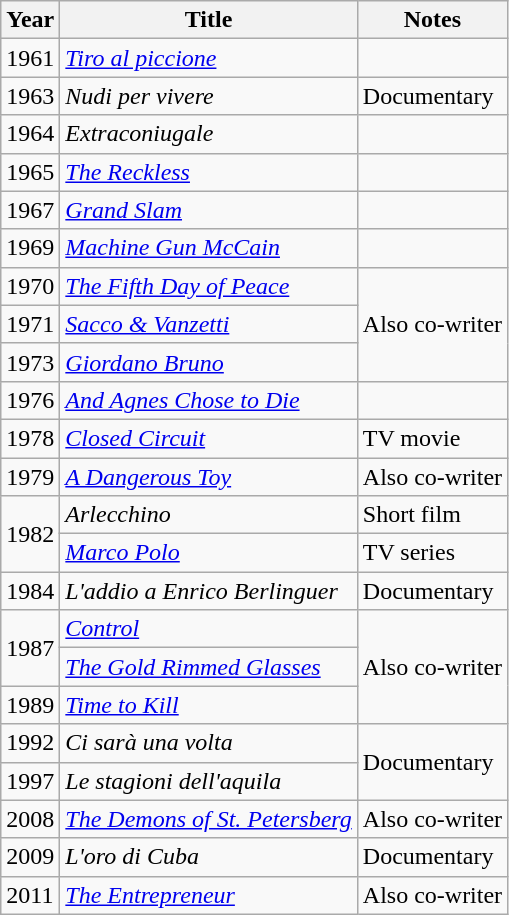<table class="wikitable plainrowheaders sortable">
<tr>
<th scope="col">Year</th>
<th scope="col">Title</th>
<th scope="col" class="unsortable">Notes</th>
</tr>
<tr>
<td>1961</td>
<td><em><a href='#'>Tiro al piccione</a></em></td>
<td></td>
</tr>
<tr>
<td>1963</td>
<td><em>Nudi per vivere</em></td>
<td>Documentary</td>
</tr>
<tr>
<td>1964</td>
<td><em>Extraconiugale</em></td>
<td></td>
</tr>
<tr>
<td>1965</td>
<td><em><a href='#'>The Reckless</a></em></td>
<td></td>
</tr>
<tr>
<td>1967</td>
<td><em><a href='#'>Grand Slam</a></em></td>
<td></td>
</tr>
<tr>
<td>1969</td>
<td><em><a href='#'>Machine Gun McCain</a></em></td>
<td></td>
</tr>
<tr>
<td>1970</td>
<td><em><a href='#'>The Fifth Day of Peace</a></em></td>
<td rowspan="3">Also co-writer</td>
</tr>
<tr>
<td>1971</td>
<td><em><a href='#'>Sacco & Vanzetti</a></em></td>
</tr>
<tr>
<td>1973</td>
<td><em><a href='#'>Giordano Bruno</a></em></td>
</tr>
<tr>
<td>1976</td>
<td><em><a href='#'>And Agnes Chose to Die</a></em></td>
<td></td>
</tr>
<tr>
<td>1978</td>
<td><em><a href='#'>Closed Circuit</a></em></td>
<td>TV movie</td>
</tr>
<tr>
<td>1979</td>
<td><em><a href='#'>A Dangerous Toy</a></em></td>
<td>Also co-writer</td>
</tr>
<tr>
<td rowspan="2">1982</td>
<td><em>Arlecchino</em></td>
<td>Short film</td>
</tr>
<tr>
<td><em><a href='#'>Marco Polo</a></em></td>
<td>TV series</td>
</tr>
<tr>
<td>1984</td>
<td><em>L'addio a Enrico Berlinguer</em></td>
<td>Documentary</td>
</tr>
<tr>
<td rowspan="2">1987</td>
<td><em><a href='#'>Control</a></em></td>
<td rowspan="3">Also co-writer</td>
</tr>
<tr>
<td><em><a href='#'>The Gold Rimmed Glasses</a></em></td>
</tr>
<tr>
<td>1989</td>
<td><em><a href='#'>Time to Kill</a></em></td>
</tr>
<tr>
<td>1992</td>
<td><em>Ci sarà una volta</em></td>
<td rowspan="2">Documentary</td>
</tr>
<tr>
<td>1997</td>
<td><em>Le stagioni dell'aquila</em></td>
</tr>
<tr>
<td>2008</td>
<td><em><a href='#'>The Demons of St. Petersberg</a></em></td>
<td>Also co-writer</td>
</tr>
<tr>
<td>2009</td>
<td><em>L'oro di Cuba</em></td>
<td>Documentary</td>
</tr>
<tr>
<td>2011</td>
<td><em><a href='#'>The Entrepreneur</a></em></td>
<td>Also co-writer</td>
</tr>
</table>
